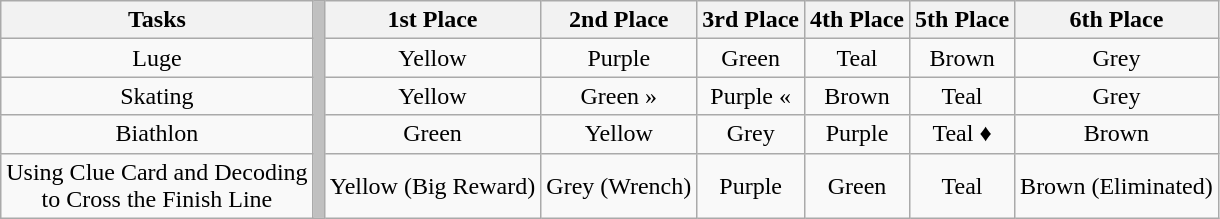<table class="wikitable" align="center" style="text-align:center">
<tr>
<th>Tasks</th>
<th style="background:#C0C0C0;" rowspan="5"></th>
<th>1st Place</th>
<th>2nd Place</th>
<th>3rd Place</th>
<th>4th Place</th>
<th>5th Place</th>
<th>6th Place</th>
</tr>
<tr>
<td>Luge</td>
<td><span>Yellow</span></td>
<td><span>Purple</span></td>
<td><span>Green</span></td>
<td><span>Teal </span></td>
<td><span>Brown</span></td>
<td><span>Grey</span></td>
</tr>
<tr>
<td>Skating</td>
<td><span>Yellow</span></td>
<td><span>Green</span> <span>»</span></td>
<td><span>Purple </span><span>«</span></td>
<td><span>Brown </span></td>
<td><span>Teal  </span></td>
<td><span>Grey</span></td>
</tr>
<tr>
<td>Biathlon</td>
<td><span>Green</span></td>
<td><span>Yellow</span></td>
<td><span>Grey </span></td>
<td><span>Purple </span></td>
<td><span>Teal </span><span>♦</span></td>
<td><span>Brown</span></td>
</tr>
<tr>
<td>Using Clue Card and Decoding<br>to Cross the Finish Line</td>
<td><span>Yellow (Big Reward)</span></td>
<td><span>Grey (Wrench) </span></td>
<td><span>Purple</span></td>
<td><span>Green</span></td>
<td><span>Teal </span></td>
<td><span>Brown (Eliminated)</span></td>
</tr>
</table>
